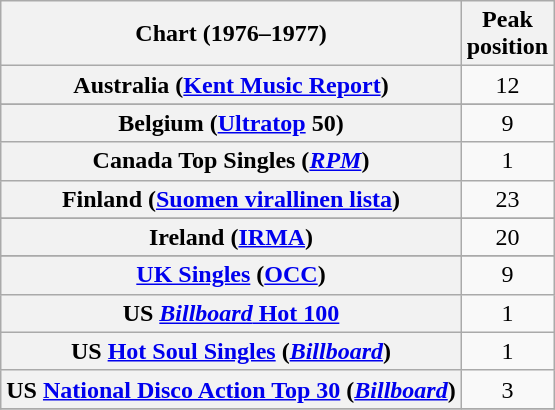<table class="wikitable sortable plainrowheaders" style="text-align:center">
<tr>
<th scope="col">Chart (1976–1977)</th>
<th scope="col">Peak<br>position</th>
</tr>
<tr>
<th scope="row">Australia (<a href='#'>Kent Music Report</a>)</th>
<td style="text-align:center;">12</td>
</tr>
<tr>
</tr>
<tr>
<th scope="row">Belgium (<a href='#'>Ultratop</a> 50)</th>
<td>9</td>
</tr>
<tr>
<th scope="row">Canada Top Singles (<a href='#'><em>RPM</em></a>)</th>
<td style="text-align:center;">1</td>
</tr>
<tr>
<th scope="row">Finland (<a href='#'>Suomen virallinen lista</a>)</th>
<td style="text-align:center;">23</td>
</tr>
<tr>
</tr>
<tr>
</tr>
<tr>
<th scope="row">Ireland (<a href='#'>IRMA</a>)</th>
<td style="text-align:center;">20</td>
</tr>
<tr>
</tr>
<tr>
</tr>
<tr>
</tr>
<tr>
<th scope="row"><a href='#'>UK Singles</a> (<a href='#'>OCC</a>)</th>
<td style="text-align:center;">9</td>
</tr>
<tr>
<th scope="row">US <a href='#'><em>Billboard</em> Hot 100</a></th>
<td style="text-align:center;">1</td>
</tr>
<tr>
<th scope="row">US <a href='#'>Hot Soul Singles</a> (<em><a href='#'>Billboard</a></em>)</th>
<td style="text-align:center;">1</td>
</tr>
<tr>
<th scope="row">US <a href='#'>National Disco Action Top 30</a> (<em><a href='#'>Billboard</a></em>)</th>
<td style="text-align:center;">3</td>
</tr>
<tr>
</tr>
</table>
